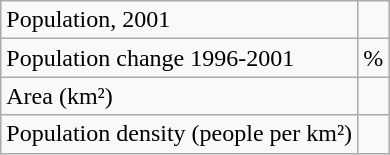<table class="wikitable">
<tr>
<td>Population, 2001</td>
<td></td>
</tr>
<tr>
<td>Population change 1996-2001</td>
<td>%</td>
</tr>
<tr>
<td>Area (km²)</td>
<td></td>
</tr>
<tr>
<td>Population density (people per km²)</td>
<td></td>
</tr>
</table>
